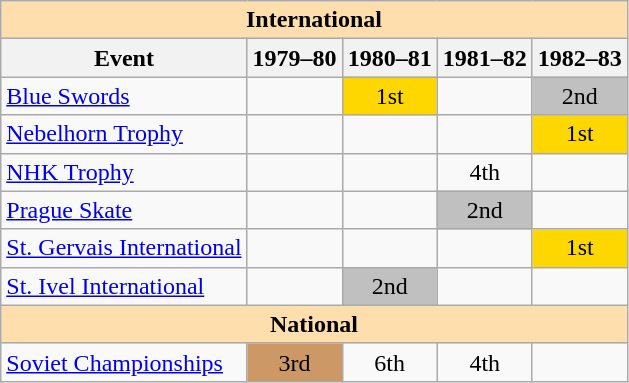<table class="wikitable" style="text-align:center">
<tr>
<th style="background-color: #ffdead; " colspan=5 align=center>International</th>
</tr>
<tr>
<th>Event</th>
<th>1979–80</th>
<th>1980–81</th>
<th>1981–82</th>
<th>1982–83</th>
</tr>
<tr>
<td align=left><a href='#'>Blue Swords</a></td>
<td></td>
<td bgcolor=gold>1st</td>
<td></td>
<td bgcolor=silver>2nd</td>
</tr>
<tr>
<td align=left><a href='#'>Nebelhorn Trophy</a></td>
<td></td>
<td></td>
<td></td>
<td bgcolor=gold>1st</td>
</tr>
<tr>
<td align=left><a href='#'>NHK Trophy</a></td>
<td></td>
<td></td>
<td>4th</td>
<td></td>
</tr>
<tr>
<td align=left><a href='#'>Prague Skate</a></td>
<td></td>
<td></td>
<td bgcolor=silver>2nd</td>
<td></td>
</tr>
<tr>
<td align=left><a href='#'>St. Gervais International</a></td>
<td></td>
<td></td>
<td></td>
<td bgcolor=gold>1st</td>
</tr>
<tr>
<td align=left><a href='#'>St. Ivel International</a></td>
<td></td>
<td bgcolor=silver>2nd</td>
<td></td>
<td></td>
</tr>
<tr>
<th style="background-color: #ffdead; " colspan=5 align=center>National</th>
</tr>
<tr>
<td align=left><a href='#'>Soviet Championships</a></td>
<td bgcolor=cc9966>3rd</td>
<td>6th</td>
<td>4th</td>
<td></td>
</tr>
</table>
